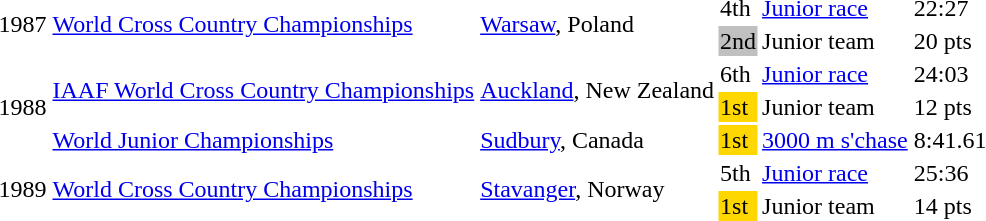<table>
<tr>
<td rowspan=2>1987</td>
<td rowspan=2><a href='#'>World Cross Country Championships</a></td>
<td rowspan=2><a href='#'>Warsaw</a>, Poland</td>
<td>4th</td>
<td><a href='#'>Junior race</a></td>
<td>22:27</td>
</tr>
<tr>
<td bgcolor=silver>2nd</td>
<td>Junior team</td>
<td>20 pts</td>
</tr>
<tr>
<td rowspan=3>1988</td>
<td rowspan=2><a href='#'>IAAF World Cross Country Championships</a></td>
<td rowspan=2><a href='#'>Auckland</a>, New Zealand</td>
<td>6th</td>
<td><a href='#'>Junior race</a></td>
<td>24:03</td>
</tr>
<tr>
<td bgcolor=gold>1st</td>
<td>Junior team</td>
<td>12 pts</td>
</tr>
<tr>
<td><a href='#'>World Junior Championships</a></td>
<td><a href='#'>Sudbury</a>, Canada</td>
<td bgcolor="gold">1st</td>
<td><a href='#'>3000 m s'chase</a></td>
<td>8:41.61</td>
</tr>
<tr>
<td rowspan=2>1989</td>
<td rowspan=2><a href='#'>World Cross Country Championships</a></td>
<td rowspan=2><a href='#'>Stavanger</a>, Norway</td>
<td>5th</td>
<td><a href='#'>Junior race</a></td>
<td>25:36</td>
</tr>
<tr>
<td bgcolor=gold>1st</td>
<td>Junior team</td>
<td>14 pts</td>
</tr>
</table>
